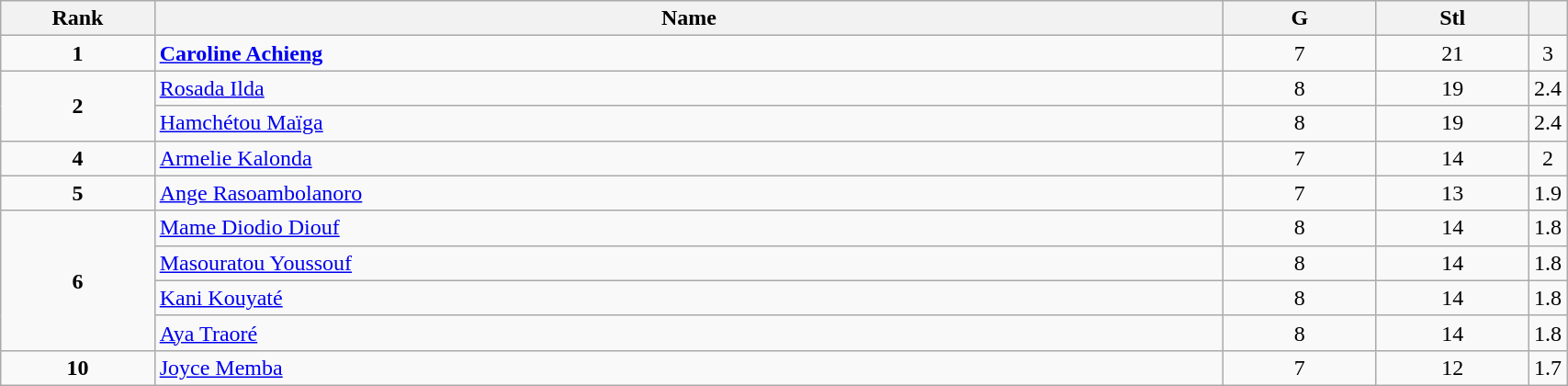<table class="wikitable" style="width:90%;">
<tr>
<th style="width:10%;">Rank</th>
<th style="width:70%;">Name</th>
<th style="width:10%;">G</th>
<th style="width:10%;">Stl</th>
<th style="width:10%;"></th>
</tr>
<tr align=center>
<td><strong>1</strong></td>
<td align=left> <strong><a href='#'>Caroline Achieng</a></strong></td>
<td>7</td>
<td>21</td>
<td>3</td>
</tr>
<tr align=center>
<td rowspan=2><strong>2</strong></td>
<td align=left> <a href='#'>Rosada Ilda</a></td>
<td>8</td>
<td>19</td>
<td>2.4</td>
</tr>
<tr align=center>
<td align=left> <a href='#'>Hamchétou Maïga</a></td>
<td>8</td>
<td>19</td>
<td>2.4</td>
</tr>
<tr align=center>
<td><strong>4</strong></td>
<td align=left> <a href='#'>Armelie Kalonda</a></td>
<td>7</td>
<td>14</td>
<td>2</td>
</tr>
<tr align=center>
<td><strong>5</strong></td>
<td align=left> <a href='#'>Ange Rasoambolanoro</a></td>
<td>7</td>
<td>13</td>
<td>1.9</td>
</tr>
<tr align=center>
<td rowspan=4><strong>6</strong></td>
<td align=left> <a href='#'>Mame Diodio Diouf</a></td>
<td>8</td>
<td>14</td>
<td>1.8</td>
</tr>
<tr align=center>
<td align=left> <a href='#'>Masouratou Youssouf</a></td>
<td>8</td>
<td>14</td>
<td>1.8</td>
</tr>
<tr align=center>
<td align=left> <a href='#'>Kani Kouyaté</a></td>
<td>8</td>
<td>14</td>
<td>1.8</td>
</tr>
<tr align=center>
<td align=left> <a href='#'>Aya Traoré</a></td>
<td>8</td>
<td>14</td>
<td>1.8</td>
</tr>
<tr align=center>
<td><strong>10</strong></td>
<td align=left> <a href='#'>Joyce Memba</a></td>
<td>7</td>
<td>12</td>
<td>1.7</td>
</tr>
</table>
